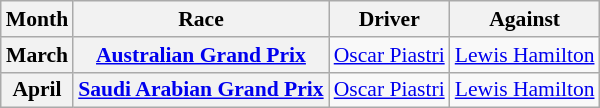<table class="wikitable sortable plainrowheaders" style="text-align:left; font-size:90%;">
<tr>
<th>Month</th>
<th>Race</th>
<th>Driver</th>
<th>Against</th>
</tr>
<tr>
<th scope="row">March</th>
<th scope="row"> <a href='#'>Australian Grand Prix</a></th>
<td> <a href='#'>Oscar Piastri</a></td>
<td> <a href='#'>Lewis Hamilton</a></td>
</tr>
<tr>
<th scope="row">April</th>
<th scope="row"> <a href='#'>Saudi Arabian Grand Prix</a></th>
<td> <a href='#'>Oscar Piastri</a></td>
<td> <a href='#'>Lewis Hamilton</a></td>
</tr>
</table>
